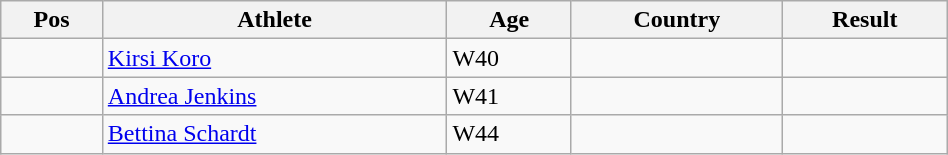<table class="wikitable"  style="text-align:center; width:50%;">
<tr>
<th>Pos</th>
<th>Athlete</th>
<th>Age</th>
<th>Country</th>
<th>Result</th>
</tr>
<tr>
<td align=center></td>
<td align=left><a href='#'>Kirsi Koro</a></td>
<td align=left>W40</td>
<td align=left></td>
<td></td>
</tr>
<tr>
<td align=center></td>
<td align=left><a href='#'>Andrea Jenkins</a></td>
<td align=left>W41</td>
<td align=left></td>
<td></td>
</tr>
<tr>
<td align=center></td>
<td align=left><a href='#'>Bettina Schardt</a></td>
<td align=left>W44</td>
<td align=left></td>
<td></td>
</tr>
</table>
